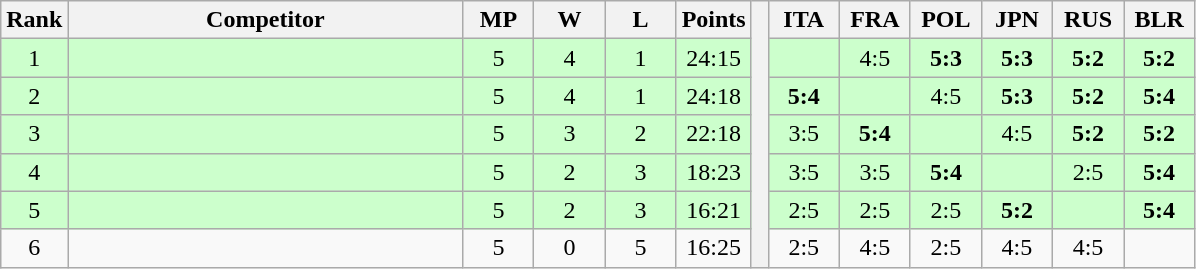<table class="wikitable" style="text-align:center">
<tr>
<th>Rank</th>
<th style="width:16em">Competitor</th>
<th style="width:2.5em">MP</th>
<th style="width:2.5em">W</th>
<th style="width:2.5em">L</th>
<th>Points</th>
<th rowspan="7"> </th>
<th style="width:2.5em">ITA</th>
<th style="width:2.5em">FRA</th>
<th style="width:2.5em">POL</th>
<th style="width:2.5em">JPN</th>
<th style="width:2.5em">RUS</th>
<th style="width:2.5em">BLR</th>
</tr>
<tr style="background:#cfc;">
<td>1</td>
<td style="text-align:left"></td>
<td>5</td>
<td>4</td>
<td>1</td>
<td>24:15</td>
<td></td>
<td>4:5</td>
<td><strong>5:3</strong></td>
<td><strong>5:3</strong></td>
<td><strong>5:2</strong></td>
<td><strong>5:2</strong></td>
</tr>
<tr style="background:#cfc;">
<td>2</td>
<td style="text-align:left"></td>
<td>5</td>
<td>4</td>
<td>1</td>
<td>24:18</td>
<td><strong>5:4</strong></td>
<td></td>
<td>4:5</td>
<td><strong>5:3</strong></td>
<td><strong>5:2</strong></td>
<td><strong>5:4</strong></td>
</tr>
<tr style="background:#cfc;">
<td>3</td>
<td style="text-align:left"></td>
<td>5</td>
<td>3</td>
<td>2</td>
<td>22:18</td>
<td>3:5</td>
<td><strong>5:4</strong></td>
<td></td>
<td>4:5</td>
<td><strong>5:2</strong></td>
<td><strong>5:2</strong></td>
</tr>
<tr style="background:#cfc;">
<td>4</td>
<td style="text-align:left"></td>
<td>5</td>
<td>2</td>
<td>3</td>
<td>18:23</td>
<td>3:5</td>
<td>3:5</td>
<td><strong>5:4</strong></td>
<td></td>
<td>2:5</td>
<td><strong>5:4</strong></td>
</tr>
<tr style="background:#cfc;">
<td>5</td>
<td style="text-align:left"></td>
<td>5</td>
<td>2</td>
<td>3</td>
<td>16:21</td>
<td>2:5</td>
<td>2:5</td>
<td>2:5</td>
<td><strong>5:2</strong></td>
<td></td>
<td><strong>5:4</strong></td>
</tr>
<tr>
<td>6</td>
<td style="text-align:left"></td>
<td>5</td>
<td>0</td>
<td>5</td>
<td>16:25</td>
<td>2:5</td>
<td>4:5</td>
<td>2:5</td>
<td>4:5</td>
<td>4:5</td>
<td></td>
</tr>
</table>
